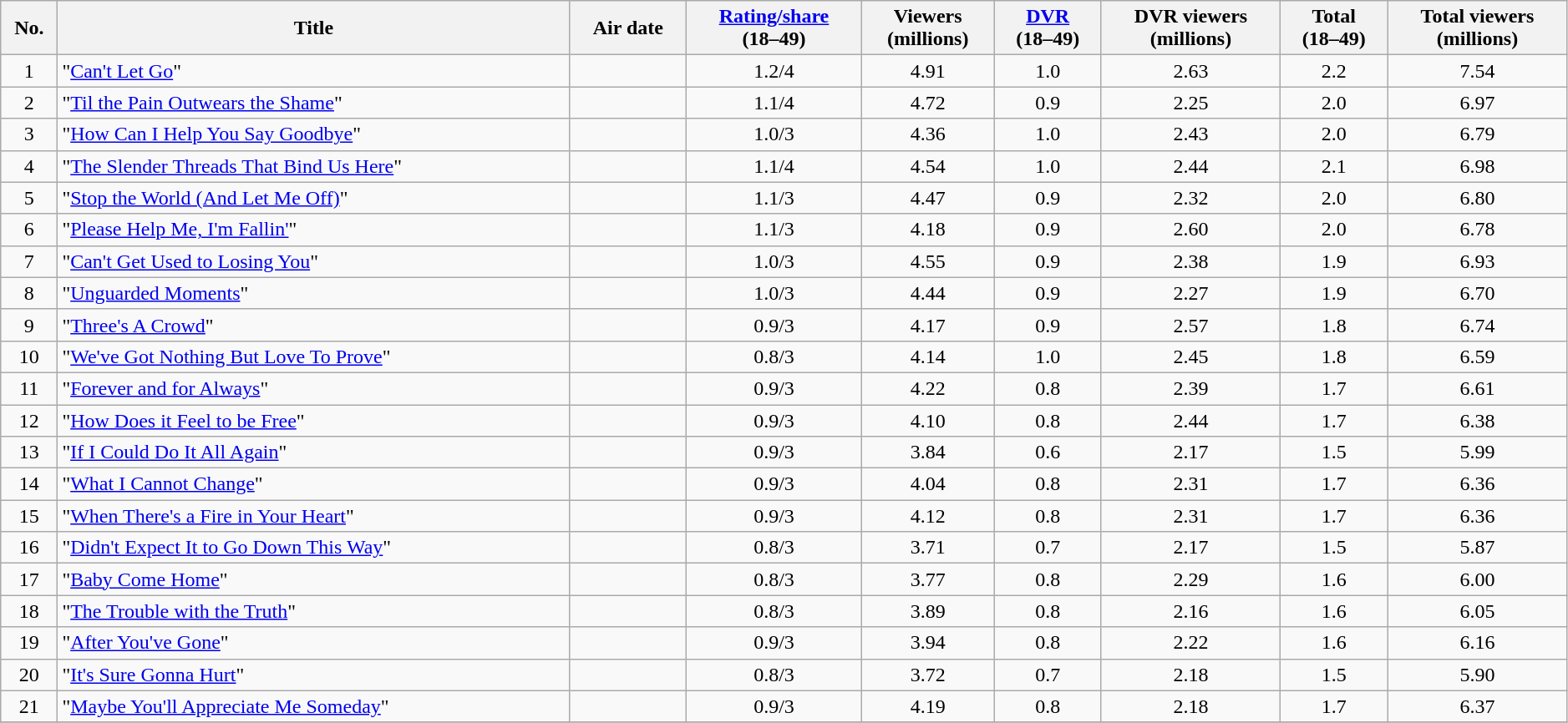<table class="wikitable sortable" style="text-align:center;width:99%">
<tr>
<th>No.</th>
<th>Title</th>
<th>Air date</th>
<th data-sort-type="number"><a href='#'>Rating/share</a><br>(18–49)</th>
<th data-sort-type="number">Viewers<br>(millions)</th>
<th data-sort-type="number"><a href='#'>DVR</a><br>(18–49)</th>
<th data-sort-type="number">DVR viewers<br>(millions)</th>
<th data-sort-type="number">Total<br>(18–49)</th>
<th data-sort-type="number">Total viewers<br>(millions)</th>
</tr>
<tr>
<td>1</td>
<td style="text-align:left;">"<a href='#'>Can't Let Go</a>"</td>
<td style="text-align:left;"></td>
<td>1.2/4</td>
<td>4.91</td>
<td>1.0</td>
<td>2.63</td>
<td>2.2</td>
<td>7.54</td>
</tr>
<tr>
<td>2</td>
<td style="text-align:left;">"<a href='#'>Til the Pain Outwears the Shame</a>"</td>
<td style="text-align:left;"></td>
<td>1.1/4</td>
<td>4.72</td>
<td>0.9</td>
<td>2.25</td>
<td>2.0</td>
<td>6.97</td>
</tr>
<tr>
<td>3</td>
<td style="text-align:left;">"<a href='#'>How Can I Help You Say Goodbye</a>"</td>
<td style="text-align:left;"></td>
<td>1.0/3</td>
<td>4.36</td>
<td>1.0</td>
<td>2.43</td>
<td>2.0</td>
<td>6.79</td>
</tr>
<tr>
<td>4</td>
<td style="text-align:left;">"<a href='#'>The Slender Threads That Bind Us Here</a>"</td>
<td style="text-align:left;"></td>
<td>1.1/4</td>
<td>4.54</td>
<td>1.0</td>
<td>2.44</td>
<td>2.1</td>
<td>6.98</td>
</tr>
<tr>
<td>5</td>
<td style="text-align:left;">"<a href='#'>Stop the World (And Let Me Off)</a>"</td>
<td style="text-align:left;"></td>
<td>1.1/3</td>
<td>4.47</td>
<td>0.9</td>
<td>2.32</td>
<td>2.0</td>
<td>6.80</td>
</tr>
<tr>
<td>6</td>
<td style="text-align:left;">"<a href='#'>Please Help Me, I'm Fallin'</a>"</td>
<td style="text-align:left;"></td>
<td>1.1/3</td>
<td>4.18</td>
<td>0.9</td>
<td>2.60</td>
<td>2.0</td>
<td>6.78</td>
</tr>
<tr>
<td>7</td>
<td style="text-align:left;">"<a href='#'>Can't Get Used to Losing You</a>"</td>
<td style="text-align:left;"></td>
<td>1.0/3</td>
<td>4.55</td>
<td>0.9</td>
<td>2.38</td>
<td>1.9</td>
<td>6.93</td>
</tr>
<tr>
<td>8</td>
<td style="text-align:left;">"<a href='#'>Unguarded Moments</a>"</td>
<td style="text-align:left;"></td>
<td>1.0/3</td>
<td>4.44</td>
<td>0.9</td>
<td>2.27</td>
<td>1.9</td>
<td>6.70</td>
</tr>
<tr>
<td>9</td>
<td style="text-align:left;">"<a href='#'>Three's A Crowd</a>"</td>
<td style="text-align:left;"></td>
<td>0.9/3</td>
<td>4.17</td>
<td>0.9</td>
<td>2.57</td>
<td>1.8</td>
<td>6.74</td>
</tr>
<tr>
<td>10</td>
<td style="text-align:left;">"<a href='#'>We've Got Nothing But Love To Prove</a>"</td>
<td style="text-align:left;"></td>
<td>0.8/3</td>
<td>4.14</td>
<td>1.0</td>
<td>2.45</td>
<td>1.8</td>
<td>6.59</td>
</tr>
<tr>
<td>11</td>
<td style="text-align:left;">"<a href='#'>Forever and for Always</a>"</td>
<td style="text-align:left;"></td>
<td>0.9/3</td>
<td>4.22</td>
<td>0.8</td>
<td>2.39</td>
<td>1.7</td>
<td>6.61</td>
</tr>
<tr>
<td>12</td>
<td style="text-align:left;">"<a href='#'>How Does it Feel to be Free</a>"</td>
<td style="text-align:left;"></td>
<td>0.9/3</td>
<td>4.10</td>
<td>0.8</td>
<td>2.44</td>
<td>1.7</td>
<td>6.38</td>
</tr>
<tr>
<td>13</td>
<td style="text-align:left;">"<a href='#'>If I Could Do It All Again</a>"</td>
<td style="text-align:left;"></td>
<td>0.9/3</td>
<td>3.84</td>
<td>0.6</td>
<td>2.17</td>
<td>1.5</td>
<td>5.99</td>
</tr>
<tr>
<td>14</td>
<td style="text-align:left;">"<a href='#'>What I Cannot Change</a>"</td>
<td style="text-align:left;"></td>
<td>0.9/3</td>
<td>4.04</td>
<td>0.8</td>
<td>2.31</td>
<td>1.7</td>
<td>6.36</td>
</tr>
<tr>
<td>15</td>
<td style="text-align:left;">"<a href='#'>When There's a Fire in Your Heart</a>"</td>
<td style="text-align:left;"></td>
<td>0.9/3</td>
<td>4.12</td>
<td>0.8</td>
<td>2.31</td>
<td>1.7</td>
<td>6.36</td>
</tr>
<tr>
<td>16</td>
<td style="text-align:left;">"<a href='#'>Didn't Expect It to Go Down This Way</a>"</td>
<td style="text-align:left;"></td>
<td>0.8/3</td>
<td>3.71</td>
<td>0.7</td>
<td>2.17</td>
<td>1.5</td>
<td>5.87</td>
</tr>
<tr>
<td>17</td>
<td style="text-align:left;">"<a href='#'>Baby Come Home</a>"</td>
<td style="text-align:left;"></td>
<td>0.8/3</td>
<td>3.77</td>
<td>0.8</td>
<td>2.29</td>
<td>1.6</td>
<td>6.00</td>
</tr>
<tr>
<td>18</td>
<td style="text-align:left;">"<a href='#'>The Trouble with the Truth</a>"</td>
<td style="text-align:left;"></td>
<td>0.8/3</td>
<td>3.89</td>
<td>0.8</td>
<td>2.16</td>
<td>1.6</td>
<td>6.05</td>
</tr>
<tr>
<td>19</td>
<td style="text-align:left;">"<a href='#'>After You've Gone</a>"</td>
<td style="text-align:left;"></td>
<td>0.9/3</td>
<td>3.94</td>
<td>0.8</td>
<td>2.22</td>
<td>1.6</td>
<td>6.16</td>
</tr>
<tr>
<td>20</td>
<td style="text-align:left;">"<a href='#'>It's Sure Gonna Hurt</a>"</td>
<td style="text-align:left;"></td>
<td>0.8/3</td>
<td>3.72</td>
<td>0.7</td>
<td>2.18</td>
<td>1.5</td>
<td>5.90</td>
</tr>
<tr>
<td>21</td>
<td style="text-align:left;">"<a href='#'>Maybe You'll Appreciate Me Someday</a>"</td>
<td style="text-align:left;"></td>
<td>0.9/3</td>
<td>4.19</td>
<td>0.8</td>
<td>2.18</td>
<td>1.7</td>
<td>6.37</td>
</tr>
<tr>
</tr>
</table>
